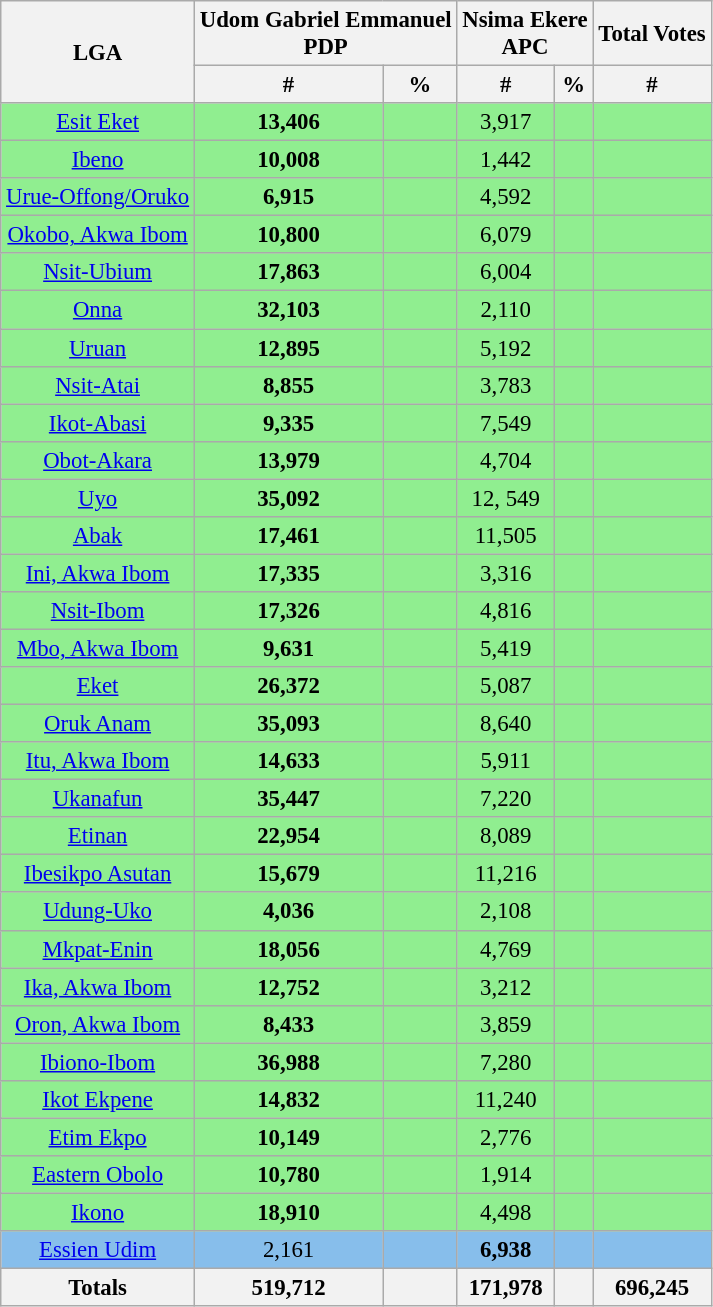<table class="wikitable sortable" style=" font-size: 95%">
<tr>
<th rowspan="2">LGA</th>
<th colspan="2">Udom Gabriel Emmanuel<br>PDP</th>
<th colspan="2">Nsima Ekere<br>APC</th>
<th>Total Votes</th>
</tr>
<tr>
<th>#</th>
<th>%</th>
<th>#</th>
<th>%</th>
<th>#</th>
</tr>
<tr>
<td bgcolor=#90EE90 align="center"><a href='#'>Esit Eket</a></td>
<td bgcolor=#90EE90 align="center"><strong>13,406</strong></td>
<td bgcolor=#90EE90 align="center"></td>
<td bgcolor=#90EE90 align="center">3,917</td>
<td bgcolor=#90EE90 align="center"></td>
<td bgcolor=#90EE90 align="center"></td>
</tr>
<tr>
<td bgcolor=#90EE90 align="center"><a href='#'>Ibeno</a></td>
<td bgcolor=#90EE90 align="center"><strong>10,008</strong></td>
<td bgcolor=#90EE90 align="center"></td>
<td bgcolor=#90EE90 align="center">1,442</td>
<td bgcolor=#90EE90 align="center"></td>
<td bgcolor=#90EE90 align="center"></td>
</tr>
<tr>
<td bgcolor=#90EE90 align="center"><a href='#'>Urue-Offong/Oruko</a></td>
<td bgcolor=#90EE90 align="center"><strong>6,915</strong></td>
<td bgcolor=#90EE90 align="center"></td>
<td bgcolor=#90EE90 align="center">4,592</td>
<td bgcolor=#90EE90 align="center"></td>
<td bgcolor=#90EE90 align="center"></td>
</tr>
<tr>
<td bgcolor=#90EE90 align="center"><a href='#'>Okobo, Akwa Ibom</a></td>
<td bgcolor=#90EE90 align="center"><strong>10,800</strong></td>
<td bgcolor=#90EE90 align="center"></td>
<td bgcolor=#90EE90 align="center">6,079</td>
<td bgcolor=#90EE90 align="center"></td>
<td bgcolor=#90EE90 align="center"></td>
</tr>
<tr>
<td bgcolor=#90EE90 align="center"><a href='#'>Nsit-Ubium</a></td>
<td bgcolor=#90EE90 align="center"><strong>17,863</strong></td>
<td bgcolor=#90EE90 align="center"></td>
<td bgcolor=#90EE90 align="center">6,004</td>
<td bgcolor=#90EE90 align="center"></td>
<td bgcolor=#90EE90 align="center"></td>
</tr>
<tr>
<td bgcolor=#90EE90 align="center"><a href='#'>Onna</a></td>
<td bgcolor=#90EE90 align="center"><strong>32,103</strong></td>
<td bgcolor=#90EE90 align="center"></td>
<td bgcolor=#90EE90 align="center">2,110</td>
<td bgcolor=#90EE90 align="center"></td>
<td bgcolor=#90EE90 align="center"></td>
</tr>
<tr>
<td bgcolor=#90EE90 align="center"><a href='#'>Uruan</a></td>
<td bgcolor=#90EE90 align="center"><strong>12,895</strong></td>
<td bgcolor=#90EE90 align="center"></td>
<td bgcolor=#90EE90 align="center">5,192</td>
<td bgcolor=#90EE90 align="center"></td>
<td bgcolor=#90EE90 align="center"></td>
</tr>
<tr>
<td bgcolor=#90EE90 align="center"><a href='#'>Nsit-Atai</a></td>
<td bgcolor=#90EE90 align="center"><strong>8,855</strong></td>
<td bgcolor=#90EE90 align="center"></td>
<td bgcolor=#90EE90 align="center">3,783</td>
<td bgcolor=#90EE90 align="center"></td>
<td bgcolor=#90EE90 align="center"></td>
</tr>
<tr>
<td bgcolor=#90EE90 align="center"><a href='#'>Ikot-Abasi</a></td>
<td bgcolor=#90EE90 align="center"><strong>9,335</strong></td>
<td bgcolor=#90EE90 align="center"></td>
<td bgcolor=#90EE90 align="center">7,549</td>
<td bgcolor=#90EE90 align="center"></td>
<td bgcolor=#90EE90 align="center"></td>
</tr>
<tr>
<td bgcolor=#90EE90 align="center"><a href='#'>Obot-Akara</a></td>
<td bgcolor=#90EE90 align="center"><strong>13,979</strong></td>
<td bgcolor=#90EE90 align="center"></td>
<td bgcolor=#90EE90 align="center">4,704</td>
<td bgcolor=#90EE90 align="center"></td>
<td bgcolor=#90EE90 align="center"></td>
</tr>
<tr>
<td bgcolor=#90EE90 align="center"><a href='#'>Uyo</a></td>
<td bgcolor=#90EE90 align="center"><strong>35,092</strong></td>
<td bgcolor=#90EE90 align="center"></td>
<td bgcolor=#90EE90 align="center">12, 549</td>
<td bgcolor=#90EE90 align="center"></td>
<td bgcolor=#90EE90 align="center"></td>
</tr>
<tr>
<td bgcolor=#90EE90 align="center"><a href='#'>Abak</a></td>
<td bgcolor=#90EE90 align="center"><strong>17,461</strong></td>
<td bgcolor=#90EE90 align="center"></td>
<td bgcolor=#90EE90 align="center">11,505</td>
<td bgcolor=#90EE90 align="center"></td>
<td bgcolor=#90EE90 align="center"></td>
</tr>
<tr>
<td bgcolor=#90EE90 align="center"><a href='#'>Ini, Akwa Ibom</a></td>
<td bgcolor=#90EE90 align="center"><strong>17,335</strong></td>
<td bgcolor=#90EE90 align="center"></td>
<td bgcolor=#90EE90 align="center">3,316</td>
<td bgcolor=#90EE90 align="center"></td>
<td bgcolor=#90EE90 align="center"></td>
</tr>
<tr>
<td bgcolor=#90EE90 align="center"><a href='#'>Nsit-Ibom</a></td>
<td bgcolor=#90EE90 align="center"><strong>17,326</strong></td>
<td bgcolor=#90EE90 align="center"></td>
<td bgcolor=#90EE90 align="center">4,816</td>
<td bgcolor=#90EE90 align="center"></td>
<td bgcolor=#90EE90 align="center"></td>
</tr>
<tr>
<td bgcolor=#90EE90 align="center"><a href='#'>Mbo, Akwa Ibom</a></td>
<td bgcolor=#90EE90 align="center"><strong>9,631</strong></td>
<td bgcolor=#90EE90 align="center"></td>
<td bgcolor=#90EE90 align="center">5,419</td>
<td bgcolor=#90EE90 align="center"></td>
<td bgcolor=#90EE90 align="center"></td>
</tr>
<tr>
<td bgcolor=#90EE90 align="center"><a href='#'>Eket</a></td>
<td bgcolor=#90EE90 align="center"><strong>26,372</strong></td>
<td bgcolor=#90EE90 align="center"></td>
<td bgcolor=#90EE90 align="center">5,087</td>
<td bgcolor=#90EE90 align="center"></td>
<td bgcolor=#90EE90 align="center"></td>
</tr>
<tr>
<td bgcolor=#90EE90 align="center"><a href='#'>Oruk Anam</a></td>
<td bgcolor=#90EE90 align="center"><strong>35,093</strong></td>
<td bgcolor=#90EE90 align="center"></td>
<td bgcolor=#90EE90 align="center">8,640</td>
<td bgcolor=#90EE90 align="center"></td>
<td bgcolor=#90EE90 align="center"></td>
</tr>
<tr>
<td bgcolor=#90EE90 align="center"><a href='#'>Itu, Akwa Ibom</a></td>
<td bgcolor=#90EE90 align="center"><strong>14,633</strong></td>
<td bgcolor=#90EE90 align="center"></td>
<td bgcolor=#90EE90 align="center">5,911</td>
<td bgcolor=#90EE90 align="center"></td>
<td bgcolor=#90EE90 align="center"></td>
</tr>
<tr>
<td bgcolor=#90EE90 align="center"><a href='#'>Ukanafun</a></td>
<td bgcolor=#90EE90 align="center"><strong>35,447</strong></td>
<td bgcolor=#90EE90 align="center"></td>
<td bgcolor=#90EE90 align="center">7,220</td>
<td bgcolor=#90EE90 align="center"></td>
<td bgcolor=#90EE90 align="center"></td>
</tr>
<tr>
<td bgcolor=#90EE90 align="center"><a href='#'>Etinan</a></td>
<td bgcolor=#90EE90 align="center"><strong>22,954</strong></td>
<td bgcolor=#90EE90 align="center"></td>
<td bgcolor=#90EE90 align="center">8,089</td>
<td bgcolor=#90EE90 align="center"></td>
<td bgcolor=#90EE90 align="center"></td>
</tr>
<tr>
<td bgcolor=#90EE90 align="center"><a href='#'>Ibesikpo Asutan</a></td>
<td bgcolor=#90EE90 align="center"><strong>15,679</strong></td>
<td bgcolor=#90EE90 align="center"></td>
<td bgcolor=#90EE90 align="center">11,216</td>
<td bgcolor=#90EE90 align="center"></td>
<td bgcolor=#90EE90 align="center"></td>
</tr>
<tr>
<td bgcolor=#90EE90 align="center"><a href='#'>Udung-Uko</a></td>
<td bgcolor=#90EE90 align="center"><strong>4,036</strong></td>
<td bgcolor=#90EE90 align="center"></td>
<td bgcolor=#90EE90 align="center">2,108</td>
<td bgcolor=#90EE90 align="center"></td>
<td bgcolor=#90EE90 align="center"></td>
</tr>
<tr>
<td bgcolor=#90EE90 align="center"><a href='#'>Mkpat-Enin</a></td>
<td bgcolor=#90EE90 align="center"><strong>18,056</strong></td>
<td bgcolor=#90EE90 align="center"></td>
<td bgcolor=#90EE90 align="center">4,769</td>
<td bgcolor=#90EE90 align="center"></td>
<td bgcolor=#90EE90 align="center"></td>
</tr>
<tr>
<td bgcolor=#90EE90 align="center"><a href='#'>Ika, Akwa Ibom</a></td>
<td bgcolor=#90EE90 align="center"><strong>12,752</strong></td>
<td bgcolor=#90EE90 align="center"></td>
<td bgcolor=#90EE90 align="center">3,212</td>
<td bgcolor=#90EE90 align="center"></td>
<td bgcolor=#90EE90 align="center"></td>
</tr>
<tr>
<td bgcolor=#90EE90 align="center"><a href='#'>Oron, Akwa Ibom</a></td>
<td bgcolor=#90EE90 align="center"><strong>8,433</strong></td>
<td bgcolor=#90EE90 align="center"></td>
<td bgcolor=#90EE90 align="center">3,859</td>
<td bgcolor=#90EE90 align="center"></td>
<td bgcolor=#90EE90 align="center"></td>
</tr>
<tr>
<td bgcolor=#90EE90 align="center"><a href='#'>Ibiono-Ibom</a></td>
<td bgcolor=#90EE90 align="center"><strong>36,988</strong></td>
<td bgcolor=#90EE90 align="center"></td>
<td bgcolor=#90EE90 align="center">7,280</td>
<td bgcolor=#90EE90 align="center"></td>
<td bgcolor=#90EE90 align="center"></td>
</tr>
<tr>
<td bgcolor=#90EE90 align="center"><a href='#'>Ikot Ekpene</a></td>
<td bgcolor=#90EE90 align="center"><strong>14,832</strong></td>
<td bgcolor=#90EE90 align="center"></td>
<td bgcolor=#90EE90 align="center">11,240</td>
<td bgcolor=#90EE90 align="center"></td>
<td bgcolor=#90EE90 align="center"></td>
</tr>
<tr>
<td bgcolor=#90EE90 align="center"><a href='#'>Etim Ekpo</a></td>
<td bgcolor=#90EE90 align="center"><strong>10,149</strong></td>
<td bgcolor=#90EE90 align="center"></td>
<td bgcolor=#90EE90 align="center">2,776</td>
<td bgcolor=#90EE90 align="center"></td>
<td bgcolor=#90EE90 align="center"></td>
</tr>
<tr>
<td bgcolor=#90EE90 align="center"><a href='#'>Eastern Obolo</a></td>
<td bgcolor=#90EE90 align="center"><strong>10,780</strong></td>
<td bgcolor=#90EE90 align="center"></td>
<td bgcolor=#90EE90 align="center">1,914</td>
<td bgcolor=#90EE90 align="center"></td>
<td bgcolor=#90EE90 align="center"></td>
</tr>
<tr>
<td bgcolor=#90EE90 align="center"><a href='#'>Ikono</a></td>
<td bgcolor=#90EE90 align="center"><strong>18,910</strong></td>
<td bgcolor=#90EE90 align="center"></td>
<td bgcolor=#90EE90 align="center">4,498</td>
<td bgcolor=#90EE90 align="center"></td>
<td bgcolor=#90EE90 align="center"></td>
</tr>
<tr>
<td bgcolor=#87BEEB align="center"><a href='#'>Essien Udim</a></td>
<td bgcolor=#87BEEB align="center">2,161</td>
<td bgcolor=#87BEEB align="center"></td>
<td bgcolor=#87BEEB align="center"><strong>6,938</strong></td>
<td bgcolor=#87BEEB align="center"></td>
<td bgcolor=#87BEEB align="center"></td>
</tr>
<tr>
<th>Totals</th>
<th><strong>519,712</strong></th>
<th></th>
<th><strong>171,978</strong></th>
<th></th>
<th>696,245</th>
</tr>
</table>
